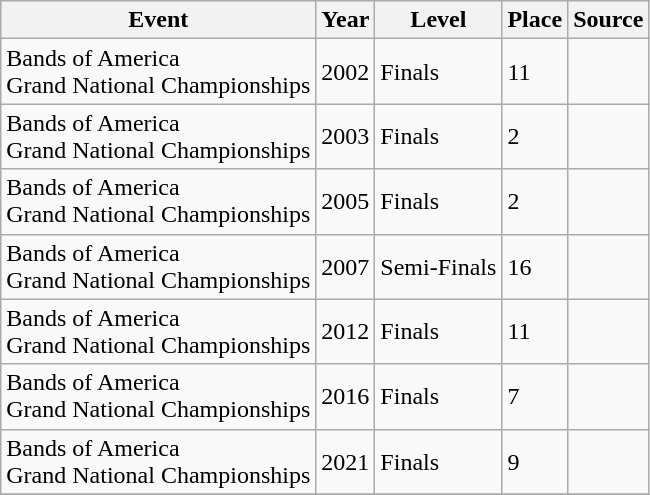<table class="wikitable defaultcenter col1left">
<tr>
<th>Event</th>
<th>Year</th>
<th>Level</th>
<th>Place</th>
<th>Source</th>
</tr>
<tr>
<td>Bands of America<br>Grand National Championships</td>
<td>2002</td>
<td>Finals</td>
<td>11</td>
<td></td>
</tr>
<tr>
<td>Bands of America<br>Grand National Championships</td>
<td>2003</td>
<td>Finals</td>
<td>2</td>
<td></td>
</tr>
<tr>
<td>Bands of America<br>Grand National Championships</td>
<td>2005</td>
<td>Finals</td>
<td>2</td>
<td></td>
</tr>
<tr>
<td>Bands of America<br>Grand National Championships</td>
<td>2007</td>
<td>Semi-Finals</td>
<td>16</td>
<td></td>
</tr>
<tr>
<td>Bands of America<br>Grand National Championships</td>
<td>2012</td>
<td>Finals</td>
<td>11</td>
<td></td>
</tr>
<tr>
<td>Bands of America<br>Grand National Championships</td>
<td>2016</td>
<td>Finals</td>
<td>7</td>
<td></td>
</tr>
<tr>
<td>Bands of America<br>Grand National Championships</td>
<td>2021</td>
<td>Finals</td>
<td>9</td>
<td></td>
</tr>
<tr>
</tr>
</table>
